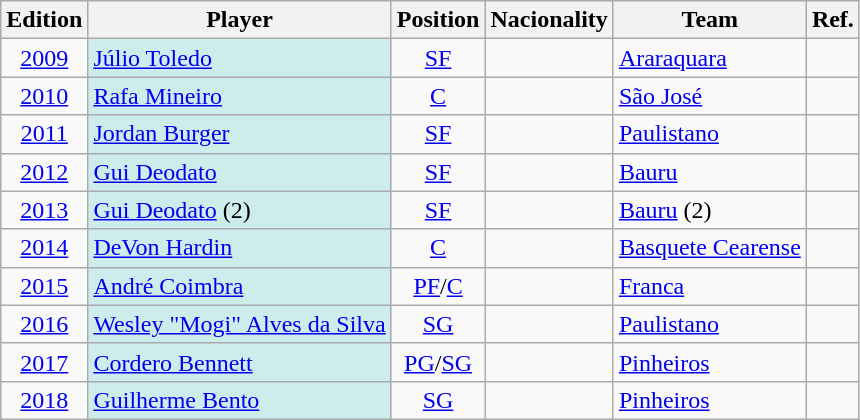<table class="wikitable sortable">
<tr>
<th scope="col">Edition</th>
<th scope="col">Player</th>
<th scope="col">Position</th>
<th scope="col">Nacionality</th>
<th scope="col">Team</th>
<th scope="col">Ref.</th>
</tr>
<tr>
<td style="text-align:center;"><a href='#'>2009</a></td>
<td bgcolor="CFECEC"><a href='#'>Júlio Toledo</a></td>
<td style="text-align:center;"><a href='#'>SF</a></td>
<td></td>
<td><a href='#'>Araraquara</a></td>
<td></td>
</tr>
<tr>
<td style="text-align:center;"><a href='#'>2010</a></td>
<td bgcolor="CFECEC"><a href='#'>Rafa Mineiro</a></td>
<td style="text-align:center;"><a href='#'>C</a></td>
<td></td>
<td><a href='#'>São José</a></td>
<td></td>
</tr>
<tr>
<td style="text-align:center;"><a href='#'>2011</a></td>
<td bgcolor="CFECEC"><a href='#'>Jordan Burger</a></td>
<td style="text-align:center;"><a href='#'>SF</a></td>
<td></td>
<td><a href='#'>Paulistano</a></td>
<td></td>
</tr>
<tr>
<td style="text-align:center;"><a href='#'>2012</a></td>
<td bgcolor="CFECEC"><a href='#'>Gui Deodato</a></td>
<td style="text-align:center;"><a href='#'>SF</a></td>
<td></td>
<td><a href='#'>Bauru</a></td>
<td></td>
</tr>
<tr>
<td style="text-align:center;"><a href='#'>2013</a></td>
<td bgcolor="CFECEC"><a href='#'>Gui Deodato</a> (2)</td>
<td style="text-align:center;"><a href='#'>SF</a></td>
<td></td>
<td><a href='#'>Bauru</a> (2)</td>
<td></td>
</tr>
<tr>
<td style="text-align:center;"><a href='#'>2014</a></td>
<td bgcolor="CFECEC"><a href='#'>DeVon Hardin</a></td>
<td style="text-align:center;"><a href='#'>C</a></td>
<td></td>
<td><a href='#'>Basquete Cearense</a></td>
<td></td>
</tr>
<tr>
<td style="text-align:center;"><a href='#'>2015</a></td>
<td bgcolor="CFECEC"><a href='#'>André Coimbra</a></td>
<td style="text-align:center;"><a href='#'>PF</a>/<a href='#'>C</a></td>
<td></td>
<td><a href='#'>Franca</a></td>
<td></td>
</tr>
<tr>
<td style="text-align:center;"><a href='#'>2016</a></td>
<td bgcolor="CFECEC"><a href='#'>Wesley "Mogi" Alves da Silva</a></td>
<td style="text-align:center;"><a href='#'>SG</a></td>
<td></td>
<td><a href='#'>Paulistano</a></td>
<td></td>
</tr>
<tr>
<td style="text-align:center;"><a href='#'>2017</a></td>
<td bgcolor="CFECEC"><a href='#'>Cordero Bennett</a></td>
<td style="text-align:center;"><a href='#'>PG</a>/<a href='#'>SG</a></td>
<td></td>
<td><a href='#'>Pinheiros</a></td>
<td></td>
</tr>
<tr>
<td style="text-align:center;"><a href='#'>2018</a></td>
<td bgcolor="CFECEC"><a href='#'>Guilherme Bento</a></td>
<td style="text-align:center;"><a href='#'>SG</a></td>
<td></td>
<td><a href='#'>Pinheiros</a></td>
<td></td>
</tr>
</table>
